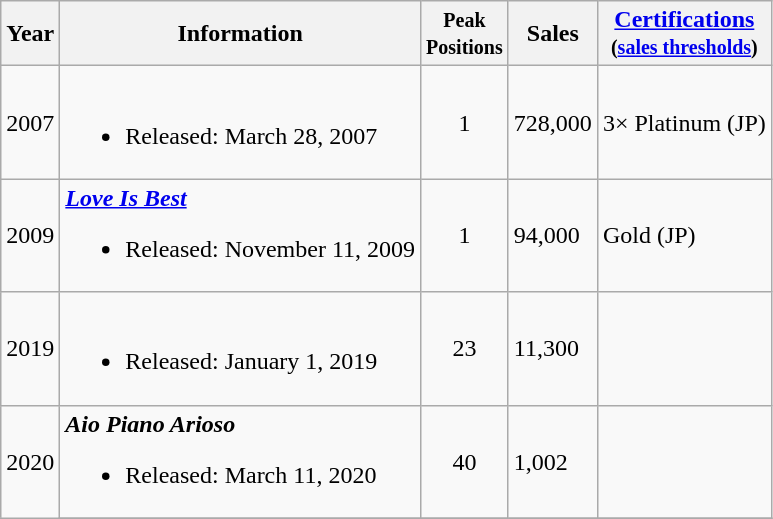<table class="wikitable">
<tr>
<th>Year</th>
<th>Information</th>
<th style="width:2.5em;"><small>Peak Positions</small></th>
<th>Sales</th>
<th><a href='#'>Certifications</a><br><small>(<a href='#'>sales thresholds</a>)</small></th>
</tr>
<tr>
<td>2007</td>
<td><strong><em></em></strong><br><ul><li>Released: March 28, 2007</li></ul></td>
<td align="center">1</td>
<td>728,000</td>
<td>3× Platinum (JP)</td>
</tr>
<tr>
<td>2009</td>
<td><strong><em><a href='#'>Love Is Best</a></em></strong><br><ul><li>Released: November 11, 2009</li></ul></td>
<td align="center">1</td>
<td>94,000</td>
<td>Gold (JP)</td>
</tr>
<tr>
<td>2019</td>
<td><strong><em></em></strong><br><ul><li>Released: January 1, 2019</li></ul></td>
<td align="center">23</td>
<td>11,300</td>
<td></td>
</tr>
<tr>
<td rowspan="2">2020</td>
<td><strong><em>Aio Piano Arioso</em></strong><br><ul><li>Released: March 11, 2020</li></ul></td>
<td align="center">40</td>
<td>1,002</td>
<td></td>
</tr>
<tr>
</tr>
</table>
